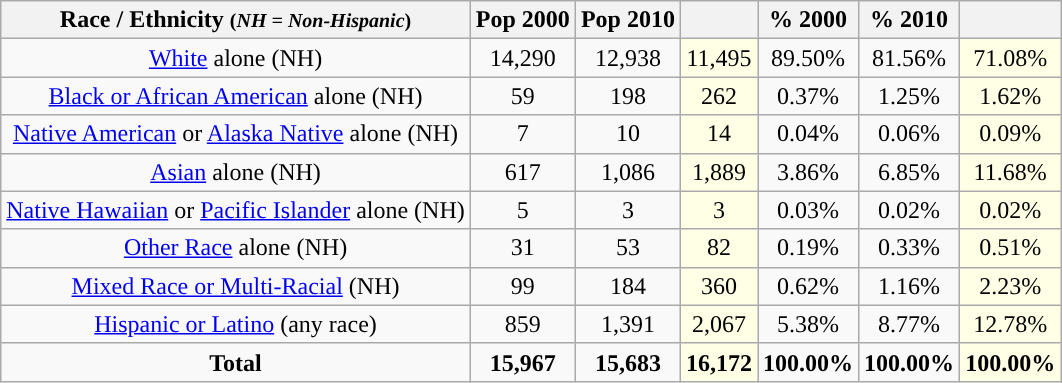<table class="wikitable" style="text-align:center;">
<tr>
<th>Race / Ethnicity <small>(<em>NH = Non-Hispanic</em>)</small></th>
<th>Pop 2000</th>
<th>Pop 2010</th>
<th></th>
<th>% 2000</th>
<th>% 2010</th>
<th></th>
</tr>
<tr>
<td><a href='#'>White</a> alone (NH)</td>
<td>14,290</td>
<td>12,938</td>
<td style='background: #ffffe6;'>11,495</td>
<td>89.50%</td>
<td>81.56%</td>
<td style='background: #ffffe6;'>71.08%</td>
</tr>
<tr>
<td><a href='#'>Black or African American</a> alone (NH)</td>
<td>59</td>
<td>198</td>
<td style='background: #ffffe6;'>262</td>
<td>0.37%</td>
<td>1.25%</td>
<td style='background: #ffffe6;'>1.62%</td>
</tr>
<tr>
<td><a href='#'>Native American</a> or <a href='#'>Alaska Native</a> alone (NH)</td>
<td>7</td>
<td>10</td>
<td style='background: #ffffe6;'>14</td>
<td>0.04%</td>
<td>0.06%</td>
<td style='background: #ffffe6;'>0.09%</td>
</tr>
<tr>
<td><a href='#'>Asian</a> alone (NH)</td>
<td>617</td>
<td>1,086</td>
<td style='background: #ffffe6;'>1,889</td>
<td>3.86%</td>
<td>6.85%</td>
<td style='background: #ffffe6;'>11.68%</td>
</tr>
<tr>
<td><a href='#'>Native Hawaiian</a> or <a href='#'>Pacific Islander</a> alone (NH)</td>
<td>5</td>
<td>3</td>
<td style='background: #ffffe6;'>3</td>
<td>0.03%</td>
<td>0.02%</td>
<td style='background: #ffffe6;'>0.02%</td>
</tr>
<tr>
<td><a href='#'>Other Race</a> alone (NH)</td>
<td>31</td>
<td>53</td>
<td style='background: #ffffe6;'>82</td>
<td>0.19%</td>
<td>0.33%</td>
<td style='background: #ffffe6;'>0.51%</td>
</tr>
<tr>
<td><a href='#'>Mixed Race or Multi-Racial</a> (NH)</td>
<td>99</td>
<td>184</td>
<td style='background: #ffffe6;'>360</td>
<td>0.62%</td>
<td>1.16%</td>
<td style='background: #ffffe6;'>2.23%</td>
</tr>
<tr>
<td><a href='#'>Hispanic or Latino</a> (any race)</td>
<td>859</td>
<td>1,391</td>
<td style='background: #ffffe6;'>2,067</td>
<td>5.38%</td>
<td>8.77%</td>
<td style='background: #ffffe6;'>12.78%</td>
</tr>
<tr>
<td><strong>Total</strong></td>
<td><strong>15,967</strong></td>
<td><strong>15,683</strong></td>
<td style='background: #ffffe6;'><strong>16,172</strong></td>
<td><strong>100.00%</strong></td>
<td><strong>100.00%</strong></td>
<td style='background: #ffffe6;'><strong>100.00%</strong></td>
</tr>
</table>
